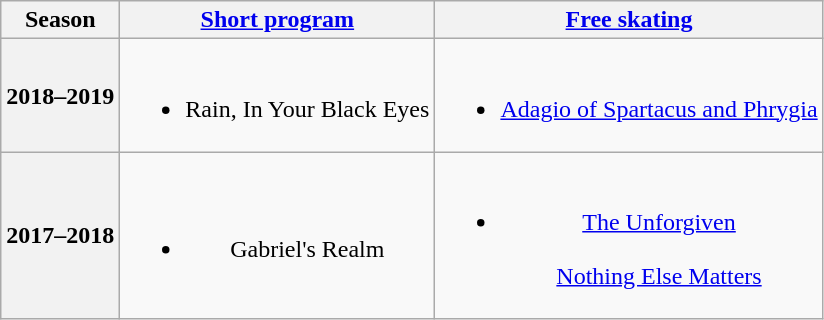<table class=wikitable style=text-align:center>
<tr>
<th>Season</th>
<th><a href='#'>Short program</a></th>
<th><a href='#'>Free skating</a></th>
</tr>
<tr>
<th>2018–2019 <br> </th>
<td><br><ul><li>Rain, In Your Black Eyes <br> </li></ul></td>
<td><br><ul><li><a href='#'>Adagio of Spartacus and Phrygia</a> <br> </li></ul></td>
</tr>
<tr>
<th>2017–2018 <br> </th>
<td><br><ul><li>Gabriel's Realm <br> </li></ul></td>
<td><br><ul><li><a href='#'>The Unforgiven</a> <br>  <br> <a href='#'>Nothing Else Matters</a> <br> </li></ul></td>
</tr>
</table>
